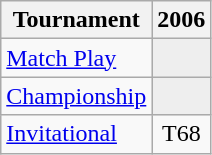<table class="wikitable" style="text-align:center;">
<tr>
<th>Tournament</th>
<th>2006</th>
</tr>
<tr>
<td align="left"><a href='#'>Match Play</a></td>
<td style="background:#eeeeee;"></td>
</tr>
<tr>
<td align="left"><a href='#'>Championship</a></td>
<td style="background:#eeeeee;"></td>
</tr>
<tr>
<td align="left"><a href='#'>Invitational</a></td>
<td>T68</td>
</tr>
</table>
